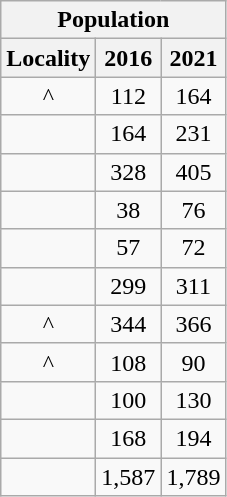<table class="wikitable" style="text-align:center;">
<tr>
<th colspan="3" style="text-align:center;  font-weight:bold">Population</th>
</tr>
<tr>
<th style="text-align:center; background:  font-weight:bold">Locality</th>
<th style="text-align:center; background:  font-weight:bold"><strong>2016</strong></th>
<th style="text-align:center; background:  font-weight:bold"><strong>2021</strong></th>
</tr>
<tr>
<td>^</td>
<td>112</td>
<td>164</td>
</tr>
<tr>
<td></td>
<td>164</td>
<td>231</td>
</tr>
<tr>
<td></td>
<td>328</td>
<td>405</td>
</tr>
<tr>
<td></td>
<td>38</td>
<td>76</td>
</tr>
<tr>
<td></td>
<td>57</td>
<td>72</td>
</tr>
<tr>
<td></td>
<td>299</td>
<td>311</td>
</tr>
<tr>
<td>^</td>
<td>344</td>
<td>366</td>
</tr>
<tr>
<td>^</td>
<td>108</td>
<td>90</td>
</tr>
<tr>
<td></td>
<td>100</td>
<td>130</td>
</tr>
<tr>
<td></td>
<td>168</td>
<td>194</td>
</tr>
<tr>
<td></td>
<td>1,587</td>
<td>1,789</td>
</tr>
</table>
